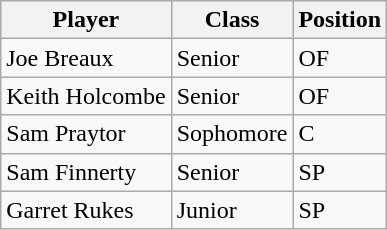<table class="wikitable" border="1">
<tr>
<th>Player</th>
<th>Class</th>
<th>Position</th>
</tr>
<tr>
<td>Joe Breaux</td>
<td>Senior</td>
<td>OF</td>
</tr>
<tr>
<td>Keith Holcombe</td>
<td>Senior</td>
<td>OF</td>
</tr>
<tr>
<td>Sam Praytor</td>
<td>Sophomore</td>
<td>C</td>
</tr>
<tr>
<td>Sam Finnerty</td>
<td>Senior</td>
<td>SP</td>
</tr>
<tr>
<td>Garret Rukes</td>
<td>Junior</td>
<td>SP</td>
</tr>
</table>
